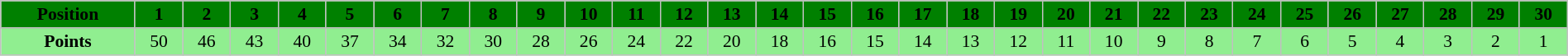<table border="1" cellpadding="2" cellspacing="0" style="border:1px solid #C0C0C0; border-collapse:collapse; font-size:90%; margin-top:1em; text-align:center" width="100%">
<tr style="background:green"  align="center">
<th scope="col">Position</th>
<th scope="col">1</th>
<th scope="col">2</th>
<th scope="col">3</th>
<th scope="col">4</th>
<th scope="col">5</th>
<th scope="col">6</th>
<th scope="col">7</th>
<th scope="col">8</th>
<th scope="col">9</th>
<th scope="col">10</th>
<th scope="col">11</th>
<th scope="col">12</th>
<th scope="col">13</th>
<th scope="col">14</th>
<th scope="col">15</th>
<th scope="col">16</th>
<th scope="col">17</th>
<th scope="col">18</th>
<th scope="col">19</th>
<th scope="col">20</th>
<th scope="col">21</th>
<th scope="col">22</th>
<th scope="col">23</th>
<th scope="col">24</th>
<th scope="col">25</th>
<th scope="col">26</th>
<th scope="col">27</th>
<th scope="col">28</th>
<th scope="col">29</th>
<th scope="col">30</th>
</tr>
<tr style="background:lightgreen"  align="center">
<td><strong>Points</strong></td>
<td>50</td>
<td>46</td>
<td>43</td>
<td>40</td>
<td>37</td>
<td>34</td>
<td>32</td>
<td>30</td>
<td>28</td>
<td>26</td>
<td>24</td>
<td>22</td>
<td>20</td>
<td>18</td>
<td>16</td>
<td>15</td>
<td>14</td>
<td>13</td>
<td>12</td>
<td>11</td>
<td>10</td>
<td>9</td>
<td>8</td>
<td>7</td>
<td>6</td>
<td>5</td>
<td>4</td>
<td>3</td>
<td>2</td>
<td>1</td>
</tr>
</table>
